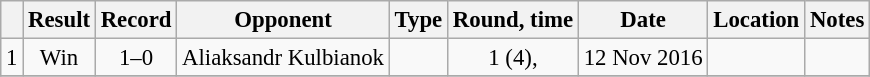<table class="wikitable" style="text-align:center; font-size:95%">
<tr>
<th></th>
<th>Result</th>
<th>Record</th>
<th>Opponent</th>
<th>Type</th>
<th>Round, time</th>
<th>Date</th>
<th>Location</th>
<th>Notes</th>
</tr>
<tr>
<td>1</td>
<td>Win</td>
<td>1–0</td>
<td style="text-align:left;"> Aliaksandr Kulbianok</td>
<td></td>
<td>1 (4), </td>
<td>12 Nov 2016</td>
<td style="text-align:left;"> </td>
<td style="text-align:left;"></td>
</tr>
<tr>
</tr>
</table>
